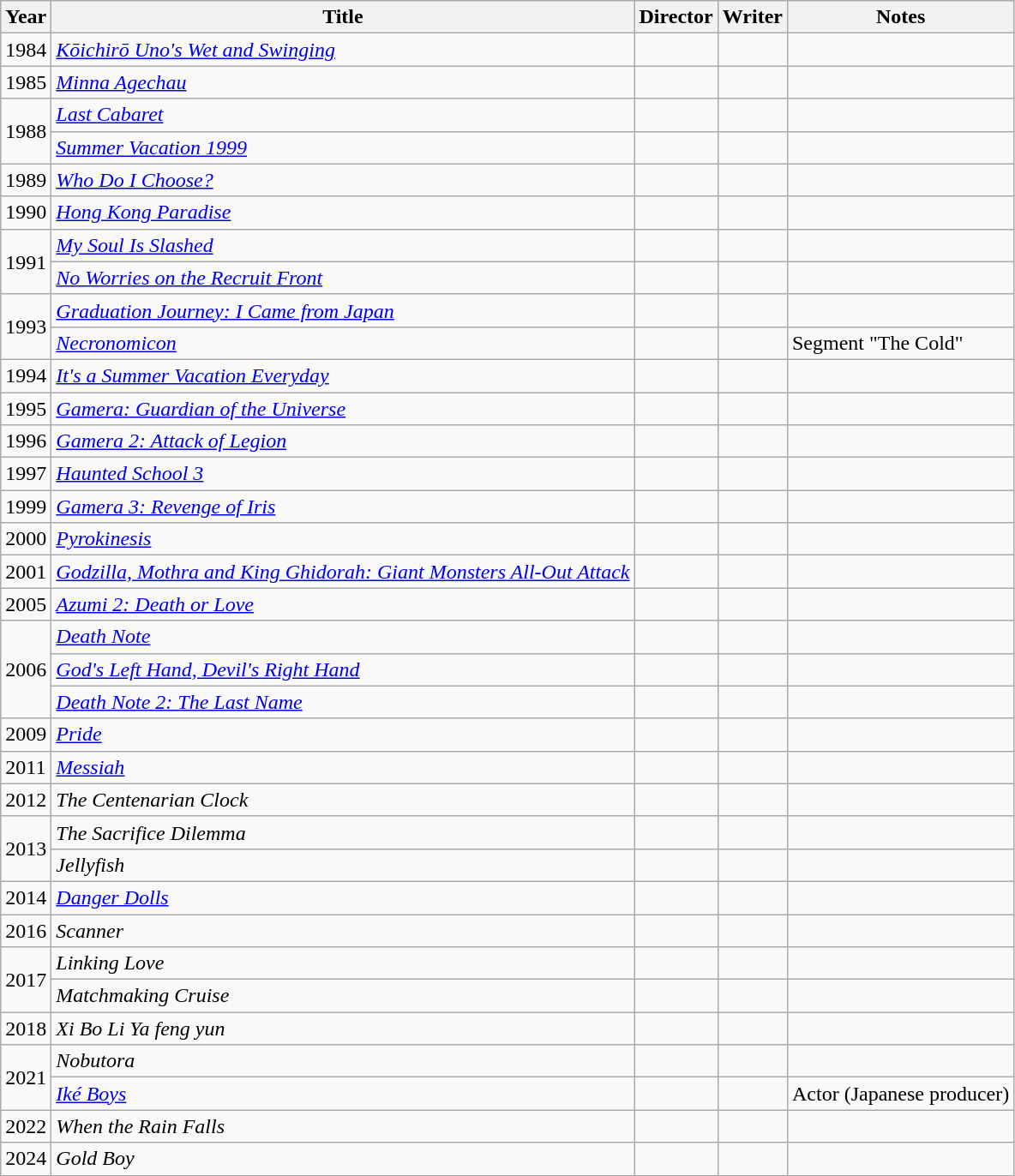<table class="wikitable">
<tr>
<th>Year</th>
<th>Title</th>
<th>Director</th>
<th>Writer</th>
<th>Notes</th>
</tr>
<tr>
<td>1984</td>
<td><em><a href='#'>Kōichirō Uno's Wet and Swinging</a></em></td>
<td></td>
<td></td>
<td></td>
</tr>
<tr>
<td>1985</td>
<td><em><a href='#'>Minna Agechau</a></em></td>
<td></td>
<td></td>
<td></td>
</tr>
<tr>
<td rowspan=2>1988</td>
<td><em><a href='#'>Last Cabaret</a></em></td>
<td></td>
<td></td>
<td></td>
</tr>
<tr>
<td><em><a href='#'>Summer Vacation 1999</a></em></td>
<td></td>
<td></td>
<td></td>
</tr>
<tr>
<td>1989</td>
<td><em><a href='#'>Who Do I Choose?</a></em></td>
<td></td>
<td></td>
<td></td>
</tr>
<tr>
<td>1990</td>
<td><em><a href='#'>Hong Kong Paradise</a></em></td>
<td></td>
<td></td>
<td></td>
</tr>
<tr>
<td rowspan=2>1991</td>
<td><em><a href='#'>My Soul Is Slashed</a></em></td>
<td></td>
<td></td>
<td></td>
</tr>
<tr>
<td><em><a href='#'>No Worries on the Recruit Front</a></em></td>
<td></td>
<td></td>
<td></td>
</tr>
<tr>
<td rowspan=2>1993</td>
<td><em><a href='#'>Graduation Journey: I Came from Japan</a></em></td>
<td></td>
<td></td>
<td></td>
</tr>
<tr>
<td><em><a href='#'>Necronomicon</a></em></td>
<td></td>
<td></td>
<td>Segment "The Cold"</td>
</tr>
<tr>
<td>1994</td>
<td><em><a href='#'>It's a Summer Vacation Everyday</a></em></td>
<td></td>
<td></td>
<td></td>
</tr>
<tr>
<td>1995</td>
<td><em><a href='#'>Gamera: Guardian of the Universe</a></em></td>
<td></td>
<td></td>
<td></td>
</tr>
<tr>
<td>1996</td>
<td><em><a href='#'>Gamera 2: Attack of Legion</a></em></td>
<td></td>
<td></td>
<td></td>
</tr>
<tr>
<td>1997</td>
<td><em><a href='#'>Haunted School 3</a></em></td>
<td></td>
<td></td>
<td></td>
</tr>
<tr>
<td>1999</td>
<td><em><a href='#'>Gamera 3: Revenge of Iris</a></em></td>
<td></td>
<td></td>
<td></td>
</tr>
<tr>
<td>2000</td>
<td><em><a href='#'>Pyrokinesis</a></em></td>
<td></td>
<td></td>
<td></td>
</tr>
<tr>
<td>2001</td>
<td><em><a href='#'>Godzilla, Mothra and King Ghidorah: Giant Monsters All-Out Attack</a></em></td>
<td></td>
<td></td>
<td></td>
</tr>
<tr>
<td>2005</td>
<td><em><a href='#'>Azumi 2: Death or Love</a></em></td>
<td></td>
<td></td>
<td></td>
</tr>
<tr>
<td rowspan=3>2006</td>
<td><em><a href='#'>Death Note</a></em></td>
<td></td>
<td></td>
<td></td>
</tr>
<tr>
<td><em><a href='#'>God's Left Hand, Devil's Right Hand</a></em></td>
<td></td>
<td></td>
<td></td>
</tr>
<tr>
<td><em><a href='#'>Death Note 2: The Last Name</a></em></td>
<td></td>
<td></td>
<td></td>
</tr>
<tr>
<td>2009</td>
<td><em><a href='#'>Pride</a></em></td>
<td></td>
<td></td>
<td></td>
</tr>
<tr>
<td>2011</td>
<td><em><a href='#'>Messiah</a></em></td>
<td></td>
<td></td>
<td></td>
</tr>
<tr>
<td>2012</td>
<td><em>The Centenarian Clock</em></td>
<td></td>
<td></td>
<td></td>
</tr>
<tr>
<td rowspan=2>2013</td>
<td><em>The Sacrifice Dilemma</em></td>
<td></td>
<td></td>
<td></td>
</tr>
<tr>
<td><em>Jellyfish</em></td>
<td></td>
<td></td>
<td></td>
</tr>
<tr>
<td>2014</td>
<td><em><a href='#'>Danger Dolls</a></em></td>
<td></td>
<td></td>
<td></td>
</tr>
<tr>
<td>2016</td>
<td><em>Scanner</em></td>
<td></td>
<td></td>
<td></td>
</tr>
<tr>
<td rowspan=2>2017</td>
<td><em>Linking Love</em></td>
<td></td>
<td></td>
<td></td>
</tr>
<tr>
<td><em>Matchmaking Cruise</em></td>
<td></td>
<td></td>
<td></td>
</tr>
<tr>
<td>2018</td>
<td><em>Xi Bo Li Ya feng yun</em></td>
<td></td>
<td></td>
<td></td>
</tr>
<tr>
<td rowspan=2>2021</td>
<td><em>Nobutora</em></td>
<td></td>
<td></td>
<td></td>
</tr>
<tr>
<td><em><a href='#'>Iké Boys</a></em></td>
<td></td>
<td></td>
<td>Actor (Japanese producer)</td>
</tr>
<tr>
<td>2022</td>
<td><em>When the Rain Falls</em></td>
<td></td>
<td></td>
<td></td>
</tr>
<tr>
<td>2024</td>
<td><em>Gold Boy</em></td>
<td></td>
<td></td>
<td></td>
</tr>
<tr>
</tr>
</table>
